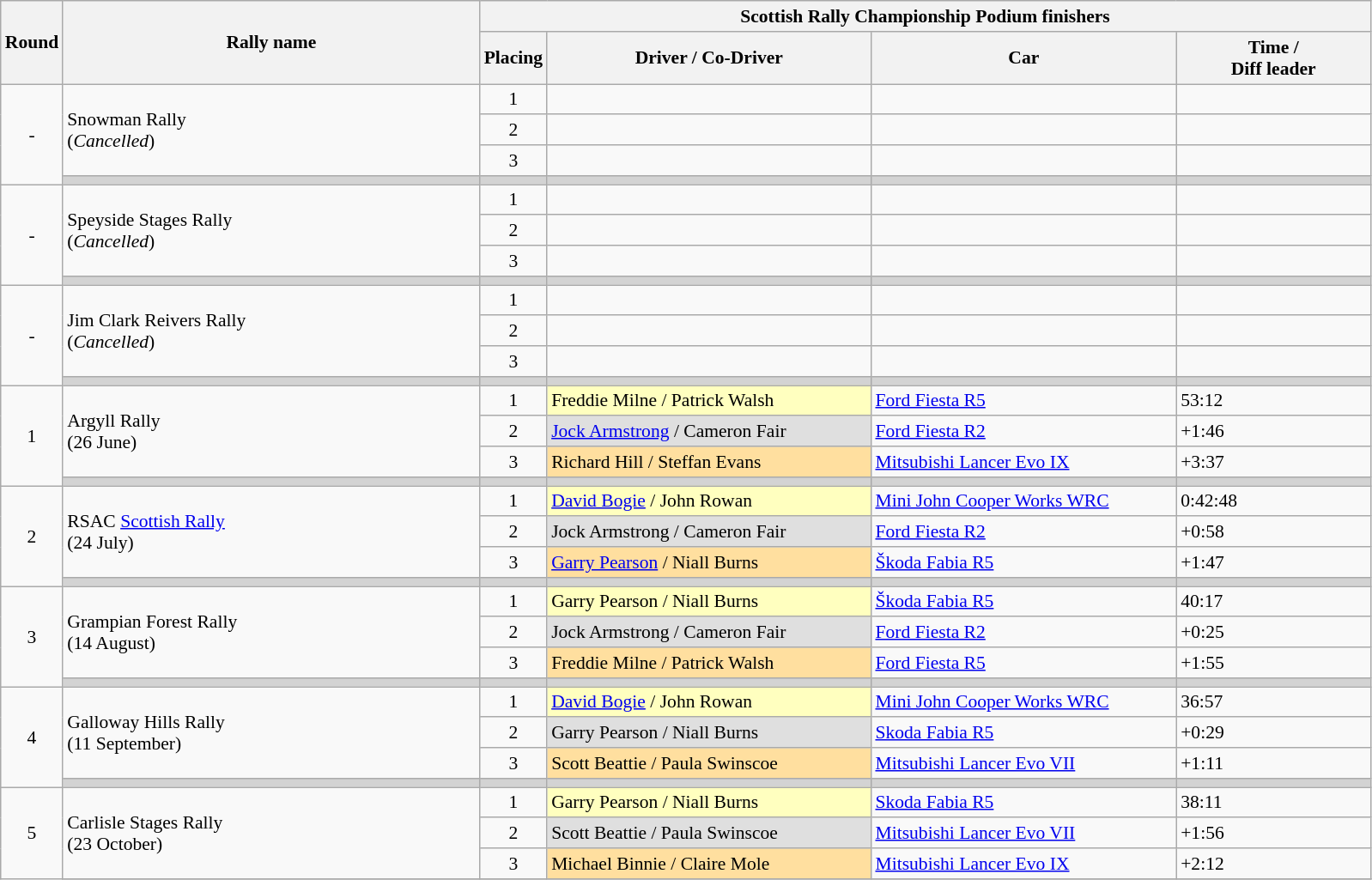<table class="wikitable" style="font-size:90%;">
<tr>
<th rowspan=2>Round</th>
<th style="width:22em" rowspan=2>Rally name</th>
<th colspan=4>Scottish Rally Championship Podium finishers</th>
</tr>
<tr>
<th>Placing</th>
<th style="width:17em">Driver / Co-Driver</th>
<th style="width:16em">Car</th>
<th style="width:10em">Time /<br>Diff leader<br></th>
</tr>
<tr>
<td rowspan=4 align=center>-</td>
<td rowspan=3>Snowman Rally<br>(<em>Cancelled</em>)</td>
<td align=center>1</td>
<td></td>
<td></td>
<td></td>
</tr>
<tr>
<td align=center>2</td>
<td></td>
<td></td>
<td></td>
</tr>
<tr>
<td align=center>3</td>
<td></td>
<td></td>
<td></td>
</tr>
<tr style="background:lightgrey;">
<td></td>
<td></td>
<td></td>
<td></td>
<td></td>
</tr>
<tr>
<td rowspan=4 align=center>-</td>
<td rowspan=3>Speyside Stages Rally <br>(<em>Cancelled</em>)</td>
<td align=center>1</td>
<td></td>
<td></td>
<td></td>
</tr>
<tr>
<td align=center>2</td>
<td></td>
<td></td>
<td></td>
</tr>
<tr>
<td align=center>3</td>
<td></td>
<td></td>
<td></td>
</tr>
<tr style="background:lightgrey;">
<td></td>
<td></td>
<td></td>
<td></td>
<td></td>
</tr>
<tr>
<td rowspan=4 align=center>-</td>
<td rowspan=3>Jim Clark Reivers Rally <br>(<em>Cancelled</em>)</td>
<td align=center>1</td>
<td></td>
<td></td>
<td></td>
</tr>
<tr>
<td align=center>2</td>
<td></td>
<td></td>
<td></td>
</tr>
<tr>
<td align=center>3</td>
<td></td>
<td></td>
<td></td>
</tr>
<tr style="background:lightgrey;">
<td></td>
<td></td>
<td></td>
<td></td>
<td></td>
</tr>
<tr>
<td rowspan=4 align=center>1</td>
<td rowspan=3>Argyll Rally<br>(26 June)</td>
<td align=center>1</td>
<td style="background:#ffffbf;">Freddie Milne / Patrick Walsh</td>
<td><a href='#'>Ford Fiesta R5</a></td>
<td>53:12</td>
</tr>
<tr>
<td align=center>2</td>
<td style="background:#dfdfdf;"><a href='#'>Jock Armstrong</a> / Cameron Fair</td>
<td><a href='#'>Ford Fiesta R2</a></td>
<td>+1:46</td>
</tr>
<tr>
<td align=center>3</td>
<td style="background:#ffdf9f;">Richard Hill / Steffan Evans</td>
<td><a href='#'>Mitsubishi Lancer Evo IX</a></td>
<td>+3:37</td>
</tr>
<tr style="background:lightgrey;">
<td></td>
<td></td>
<td></td>
<td></td>
<td></td>
</tr>
<tr>
<td rowspan=4 align=center>2</td>
<td rowspan=3>RSAC <a href='#'>Scottish Rally</a><br>(24 July)</td>
<td align=center>1</td>
<td style="background:#ffffbf;"><a href='#'>David Bogie</a> / John Rowan</td>
<td><a href='#'>Mini John Cooper Works WRC</a></td>
<td>0:42:48</td>
</tr>
<tr>
<td align=center>2</td>
<td style="background:#dfdfdf;">Jock Armstrong / Cameron Fair</td>
<td><a href='#'>Ford Fiesta R2</a></td>
<td>+0:58</td>
</tr>
<tr>
<td align=center>3</td>
<td style="background:#ffdf9f;"><a href='#'>Garry Pearson</a> / Niall Burns</td>
<td><a href='#'>Škoda Fabia R5</a></td>
<td>+1:47</td>
</tr>
<tr style="background:lightgrey;">
<td></td>
<td></td>
<td></td>
<td></td>
<td></td>
</tr>
<tr>
<td rowspan=4 align=center>3</td>
<td rowspan=3>Grampian Forest Rally <br>(14 August)</td>
<td align=center>1</td>
<td style="background:#ffffbf;">Garry Pearson / Niall Burns</td>
<td><a href='#'>Škoda Fabia R5</a></td>
<td>40:17</td>
</tr>
<tr>
<td align=center>2</td>
<td style="background:#dfdfdf;">Jock Armstrong / Cameron Fair</td>
<td><a href='#'>Ford Fiesta R2</a></td>
<td>+0:25</td>
</tr>
<tr>
<td align=center>3</td>
<td style="background:#ffdf9f;">Freddie Milne / Patrick Walsh</td>
<td><a href='#'>Ford Fiesta R5</a></td>
<td>+1:55</td>
</tr>
<tr style="background:lightgrey;">
<td></td>
<td></td>
<td></td>
<td></td>
<td></td>
</tr>
<tr>
<td rowspan=4 align=center>4</td>
<td rowspan=3>Galloway Hills Rally <br>(11 September)</td>
<td align=center>1</td>
<td style="background:#ffffbf;"><a href='#'>David Bogie</a> / John Rowan</td>
<td><a href='#'>Mini John Cooper Works WRC</a></td>
<td>36:57</td>
</tr>
<tr>
<td align=center>2</td>
<td style="background:#dfdfdf;">Garry Pearson / Niall Burns</td>
<td><a href='#'>Skoda Fabia R5</a></td>
<td>+0:29</td>
</tr>
<tr>
<td align=center>3</td>
<td style="background:#ffdf9f;">Scott Beattie / Paula Swinscoe</td>
<td><a href='#'>Mitsubishi Lancer Evo VII</a></td>
<td>+1:11</td>
</tr>
<tr style="background:lightgrey;">
<td></td>
<td></td>
<td></td>
<td></td>
<td></td>
</tr>
<tr>
<td rowspan=4 align=center>5</td>
<td rowspan=3>Carlisle Stages Rally<br>(23 October)</td>
<td align=center>1</td>
<td style="background:#ffffbf;">Garry Pearson / Niall Burns</td>
<td><a href='#'>Skoda Fabia R5</a></td>
<td>38:11</td>
</tr>
<tr>
<td align=center>2</td>
<td style="background:#dfdfdf;">Scott Beattie / Paula Swinscoe</td>
<td><a href='#'>Mitsubishi Lancer Evo VII</a></td>
<td>+1:56</td>
</tr>
<tr>
<td align=center>3</td>
<td style="background:#ffdf9f;">Michael Binnie / Claire Mole</td>
<td><a href='#'>Mitsubishi Lancer Evo IX</a></td>
<td>+2:12</td>
</tr>
<tr>
</tr>
</table>
